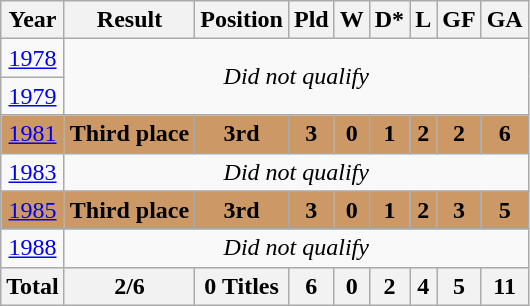<table class="wikitable" style="text-align: center;">
<tr>
<th>Year</th>
<th>Result</th>
<th>Position</th>
<th>Pld</th>
<th>W</th>
<th>D*</th>
<th>L</th>
<th>GF</th>
<th>GA</th>
</tr>
<tr>
<td> <a href='#'>1978</a></td>
<td rowspan=2 colspan=9><em>Did not qualify</em></td>
</tr>
<tr>
<td> <a href='#'>1979</a></td>
</tr>
<tr bgcolor=#cc9966>
<td> <a href='#'>1981</a></td>
<td><strong>Third place</strong></td>
<td><strong>3rd</strong></td>
<td><strong>3</strong></td>
<td><strong>0</strong></td>
<td><strong>1</strong></td>
<td><strong>2</strong></td>
<td><strong>2</strong></td>
<td><strong>6</strong></td>
</tr>
<tr>
<td> <a href='#'>1983</a></td>
<td colspan=8><em>Did not qualify</em></td>
</tr>
<tr bgcolor=#cc9966>
<td> <a href='#'>1985</a></td>
<td><strong>Third place</strong></td>
<td><strong>3rd</strong></td>
<td><strong>3</strong></td>
<td><strong>0</strong></td>
<td><strong>1</strong></td>
<td><strong>2</strong></td>
<td><strong>3</strong></td>
<td><strong>5</strong></td>
</tr>
<tr>
<td> <a href='#'>1988</a></td>
<td colspan=8><em>Did not qualify</em></td>
</tr>
<tr>
<th>Total</th>
<th>2/6</th>
<th>0 Titles</th>
<th>6</th>
<th>0</th>
<th>2</th>
<th>4</th>
<th>5</th>
<th>11</th>
</tr>
</table>
